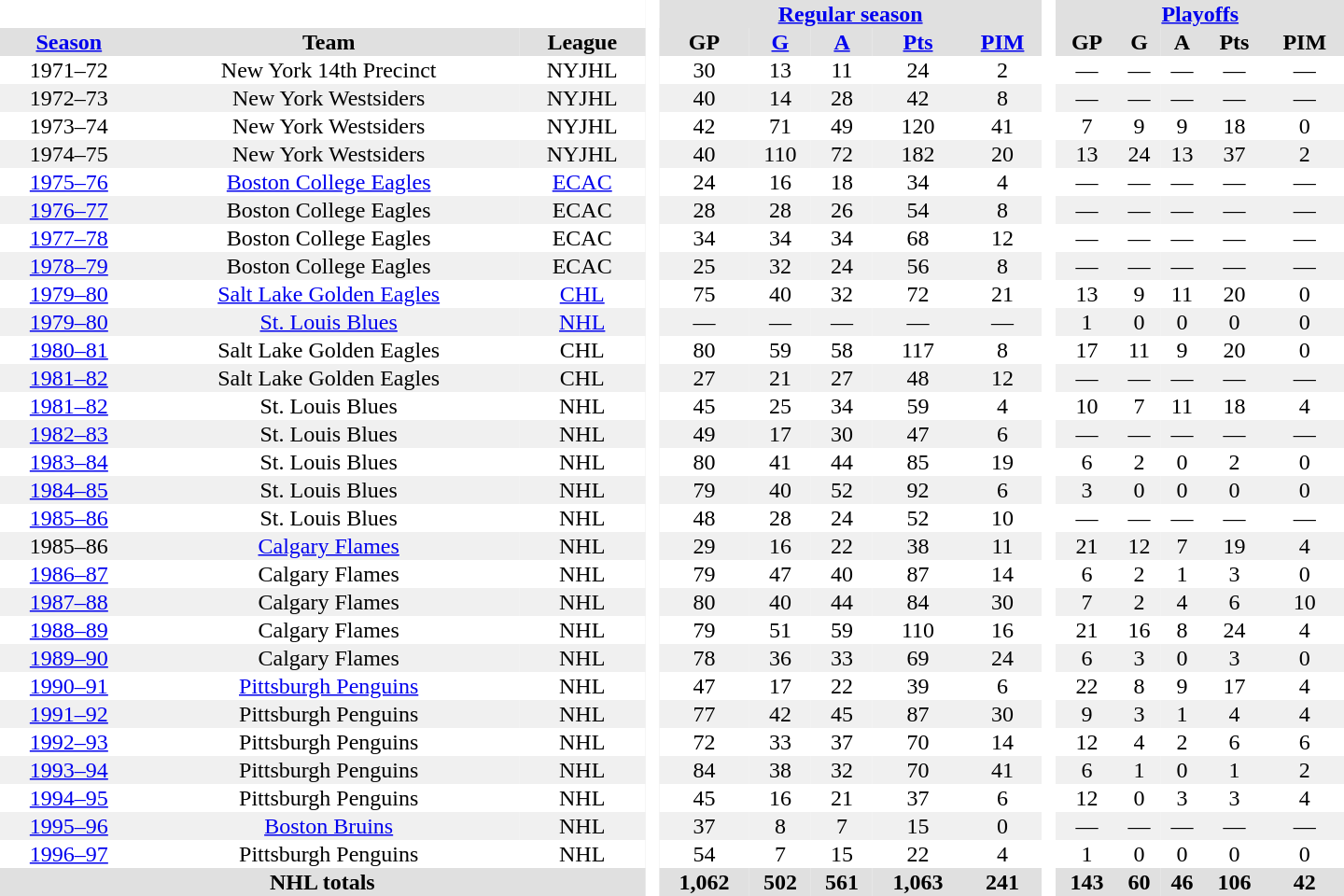<table border="0" cellpadding="1" cellspacing="0" style="text-align:center; width:60em">
<tr bgcolor="#e0e0e0">
<th colspan="3" bgcolor="#ffffff"> </th>
<th rowspan="99" bgcolor="#ffffff"> </th>
<th colspan="5"><a href='#'>Regular season</a></th>
<th rowspan="99" bgcolor="#ffffff"> </th>
<th colspan="5"><a href='#'>Playoffs</a></th>
</tr>
<tr bgcolor="#e0e0e0">
<th><a href='#'>Season</a></th>
<th>Team</th>
<th>League</th>
<th>GP</th>
<th><a href='#'>G</a></th>
<th><a href='#'>A</a></th>
<th><a href='#'>Pts</a></th>
<th><a href='#'>PIM</a></th>
<th>GP</th>
<th>G</th>
<th>A</th>
<th>Pts</th>
<th>PIM</th>
</tr>
<tr>
<td>1971–72</td>
<td>New York 14th Precinct</td>
<td>NYJHL</td>
<td>30</td>
<td>13</td>
<td>11</td>
<td>24</td>
<td>2</td>
<td>—</td>
<td>—</td>
<td>—</td>
<td>—</td>
<td>—</td>
</tr>
<tr bgcolor="#f0f0f0">
<td>1972–73</td>
<td>New York Westsiders</td>
<td>NYJHL</td>
<td>40</td>
<td>14</td>
<td>28</td>
<td>42</td>
<td>8</td>
<td>—</td>
<td>—</td>
<td>—</td>
<td>—</td>
<td>—</td>
</tr>
<tr>
<td>1973–74</td>
<td>New York Westsiders</td>
<td>NYJHL</td>
<td>42</td>
<td>71</td>
<td>49</td>
<td>120</td>
<td>41</td>
<td>7</td>
<td>9</td>
<td>9</td>
<td>18</td>
<td>0</td>
</tr>
<tr bgcolor="#f0f0f0">
<td>1974–75</td>
<td>New York Westsiders</td>
<td>NYJHL</td>
<td>40</td>
<td>110</td>
<td>72</td>
<td>182</td>
<td>20</td>
<td>13</td>
<td>24</td>
<td>13</td>
<td>37</td>
<td>2</td>
</tr>
<tr>
<td><a href='#'>1975–76</a></td>
<td><a href='#'>Boston College Eagles</a></td>
<td><a href='#'>ECAC</a></td>
<td>24</td>
<td>16</td>
<td>18</td>
<td>34</td>
<td>4</td>
<td>—</td>
<td>—</td>
<td>—</td>
<td>—</td>
<td>—</td>
</tr>
<tr bgcolor="#f0f0f0">
<td><a href='#'>1976–77</a></td>
<td>Boston College Eagles</td>
<td>ECAC</td>
<td>28</td>
<td>28</td>
<td>26</td>
<td>54</td>
<td>8</td>
<td>—</td>
<td>—</td>
<td>—</td>
<td>—</td>
<td>—</td>
</tr>
<tr>
<td><a href='#'>1977–78</a></td>
<td>Boston College Eagles</td>
<td>ECAC</td>
<td>34</td>
<td>34</td>
<td>34</td>
<td>68</td>
<td>12</td>
<td>—</td>
<td>—</td>
<td>—</td>
<td>—</td>
<td>—</td>
</tr>
<tr bgcolor="#f0f0f0">
<td><a href='#'>1978–79</a></td>
<td>Boston College Eagles</td>
<td>ECAC</td>
<td>25</td>
<td>32</td>
<td>24</td>
<td>56</td>
<td>8</td>
<td>—</td>
<td>—</td>
<td>—</td>
<td>—</td>
<td>—</td>
</tr>
<tr>
<td><a href='#'>1979–80</a></td>
<td><a href='#'>Salt Lake Golden Eagles</a></td>
<td><a href='#'>CHL</a></td>
<td>75</td>
<td>40</td>
<td>32</td>
<td>72</td>
<td>21</td>
<td>13</td>
<td>9</td>
<td>11</td>
<td>20</td>
<td>0</td>
</tr>
<tr bgcolor="#f0f0f0">
<td><a href='#'>1979–80</a></td>
<td><a href='#'>St. Louis Blues</a></td>
<td><a href='#'>NHL</a></td>
<td>—</td>
<td>—</td>
<td>—</td>
<td>—</td>
<td>—</td>
<td>1</td>
<td>0</td>
<td>0</td>
<td>0</td>
<td>0</td>
</tr>
<tr>
<td><a href='#'>1980–81</a></td>
<td>Salt Lake Golden Eagles</td>
<td>CHL</td>
<td>80</td>
<td>59</td>
<td>58</td>
<td>117</td>
<td>8</td>
<td>17</td>
<td>11</td>
<td>9</td>
<td>20</td>
<td>0</td>
</tr>
<tr bgcolor="#f0f0f0">
<td><a href='#'>1981–82</a></td>
<td>Salt Lake Golden Eagles</td>
<td>CHL</td>
<td>27</td>
<td>21</td>
<td>27</td>
<td>48</td>
<td>12</td>
<td>—</td>
<td>—</td>
<td>—</td>
<td>—</td>
<td>—</td>
</tr>
<tr>
<td><a href='#'>1981–82</a></td>
<td>St. Louis Blues</td>
<td>NHL</td>
<td>45</td>
<td>25</td>
<td>34</td>
<td>59</td>
<td>4</td>
<td>10</td>
<td>7</td>
<td>11</td>
<td>18</td>
<td>4</td>
</tr>
<tr bgcolor="#f0f0f0">
<td><a href='#'>1982–83</a></td>
<td>St. Louis Blues</td>
<td>NHL</td>
<td>49</td>
<td>17</td>
<td>30</td>
<td>47</td>
<td>6</td>
<td>—</td>
<td>—</td>
<td>—</td>
<td>—</td>
<td>—</td>
</tr>
<tr>
<td><a href='#'>1983–84</a></td>
<td>St. Louis Blues</td>
<td>NHL</td>
<td>80</td>
<td>41</td>
<td>44</td>
<td>85</td>
<td>19</td>
<td>6</td>
<td>2</td>
<td>0</td>
<td>2</td>
<td>0</td>
</tr>
<tr bgcolor="#f0f0f0">
<td><a href='#'>1984–85</a></td>
<td>St. Louis Blues</td>
<td>NHL</td>
<td>79</td>
<td>40</td>
<td>52</td>
<td>92</td>
<td>6</td>
<td>3</td>
<td>0</td>
<td>0</td>
<td>0</td>
<td>0</td>
</tr>
<tr>
<td><a href='#'>1985–86</a></td>
<td>St. Louis Blues</td>
<td>NHL</td>
<td>48</td>
<td>28</td>
<td>24</td>
<td>52</td>
<td>10</td>
<td>—</td>
<td>—</td>
<td>—</td>
<td>—</td>
<td>—</td>
</tr>
<tr bgcolor="#f0f0f0">
<td>1985–86</td>
<td><a href='#'>Calgary Flames</a></td>
<td>NHL</td>
<td>29</td>
<td>16</td>
<td>22</td>
<td>38</td>
<td>11</td>
<td>21</td>
<td>12</td>
<td>7</td>
<td>19</td>
<td>4</td>
</tr>
<tr>
<td><a href='#'>1986–87</a></td>
<td>Calgary Flames</td>
<td>NHL</td>
<td>79</td>
<td>47</td>
<td>40</td>
<td>87</td>
<td>14</td>
<td>6</td>
<td>2</td>
<td>1</td>
<td>3</td>
<td>0</td>
</tr>
<tr bgcolor="#f0f0f0">
<td><a href='#'>1987–88</a></td>
<td>Calgary Flames</td>
<td>NHL</td>
<td>80</td>
<td>40</td>
<td>44</td>
<td>84</td>
<td>30</td>
<td>7</td>
<td>2</td>
<td>4</td>
<td>6</td>
<td>10</td>
</tr>
<tr>
<td><a href='#'>1988–89</a></td>
<td>Calgary Flames</td>
<td>NHL</td>
<td>79</td>
<td>51</td>
<td>59</td>
<td>110</td>
<td>16</td>
<td>21</td>
<td>16</td>
<td>8</td>
<td>24</td>
<td>4</td>
</tr>
<tr bgcolor="#f0f0f0">
<td><a href='#'>1989–90</a></td>
<td>Calgary Flames</td>
<td>NHL</td>
<td>78</td>
<td>36</td>
<td>33</td>
<td>69</td>
<td>24</td>
<td>6</td>
<td>3</td>
<td>0</td>
<td>3</td>
<td>0</td>
</tr>
<tr>
<td><a href='#'>1990–91</a></td>
<td><a href='#'>Pittsburgh Penguins</a></td>
<td>NHL</td>
<td>47</td>
<td>17</td>
<td>22</td>
<td>39</td>
<td>6</td>
<td>22</td>
<td>8</td>
<td>9</td>
<td>17</td>
<td>4</td>
</tr>
<tr bgcolor="#f0f0f0">
<td><a href='#'>1991–92</a></td>
<td>Pittsburgh Penguins</td>
<td>NHL</td>
<td>77</td>
<td>42</td>
<td>45</td>
<td>87</td>
<td>30</td>
<td>9</td>
<td>3</td>
<td>1</td>
<td>4</td>
<td>4</td>
</tr>
<tr>
<td><a href='#'>1992–93</a></td>
<td>Pittsburgh Penguins</td>
<td>NHL</td>
<td>72</td>
<td>33</td>
<td>37</td>
<td>70</td>
<td>14</td>
<td>12</td>
<td>4</td>
<td>2</td>
<td>6</td>
<td>6</td>
</tr>
<tr bgcolor="#f0f0f0">
<td><a href='#'>1993–94</a></td>
<td>Pittsburgh Penguins</td>
<td>NHL</td>
<td>84</td>
<td>38</td>
<td>32</td>
<td>70</td>
<td>41</td>
<td>6</td>
<td>1</td>
<td>0</td>
<td>1</td>
<td>2</td>
</tr>
<tr>
<td><a href='#'>1994–95</a></td>
<td>Pittsburgh Penguins</td>
<td>NHL</td>
<td>45</td>
<td>16</td>
<td>21</td>
<td>37</td>
<td>6</td>
<td>12</td>
<td>0</td>
<td>3</td>
<td>3</td>
<td>4</td>
</tr>
<tr bgcolor="#f0f0f0">
<td><a href='#'>1995–96</a></td>
<td><a href='#'>Boston Bruins</a></td>
<td>NHL</td>
<td>37</td>
<td>8</td>
<td>7</td>
<td>15</td>
<td>0</td>
<td>—</td>
<td>—</td>
<td>—</td>
<td>—</td>
<td>—</td>
</tr>
<tr>
<td><a href='#'>1996–97</a></td>
<td>Pittsburgh Penguins</td>
<td>NHL</td>
<td>54</td>
<td>7</td>
<td>15</td>
<td>22</td>
<td>4</td>
<td>1</td>
<td>0</td>
<td>0</td>
<td>0</td>
<td>0</td>
</tr>
<tr bgcolor="#e0e0e0">
<th colspan="3">NHL totals</th>
<th>1,062</th>
<th>502</th>
<th>561</th>
<th>1,063</th>
<th>241</th>
<th>143</th>
<th>60</th>
<th>46</th>
<th>106</th>
<th>42</th>
</tr>
</table>
